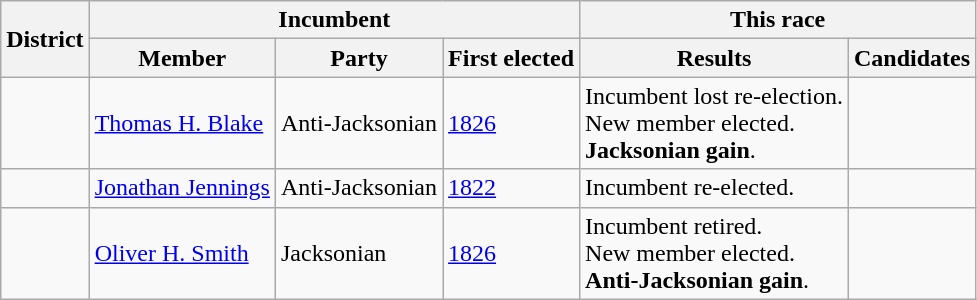<table class=wikitable>
<tr>
<th rowspan=2>District</th>
<th colspan=3>Incumbent</th>
<th colspan=2>This race</th>
</tr>
<tr>
<th>Member</th>
<th>Party</th>
<th>First elected</th>
<th>Results</th>
<th>Candidates</th>
</tr>
<tr>
<td></td>
<td><a href='#'>Thomas H. Blake</a></td>
<td>Anti-Jacksonian</td>
<td><a href='#'>1826</a></td>
<td>Incumbent lost re-election.<br>New member elected.<br><strong>Jacksonian gain</strong>.</td>
<td nowrap></td>
</tr>
<tr>
<td></td>
<td><a href='#'>Jonathan Jennings</a></td>
<td>Anti-Jacksonian</td>
<td><a href='#'>1822 </a></td>
<td>Incumbent re-elected.</td>
<td nowrap></td>
</tr>
<tr>
<td></td>
<td><a href='#'>Oliver H. Smith</a></td>
<td>Jacksonian</td>
<td><a href='#'>1826</a></td>
<td>Incumbent retired.<br>New member elected.<br><strong>Anti-Jacksonian gain</strong>.</td>
<td nowrap></td>
</tr>
</table>
